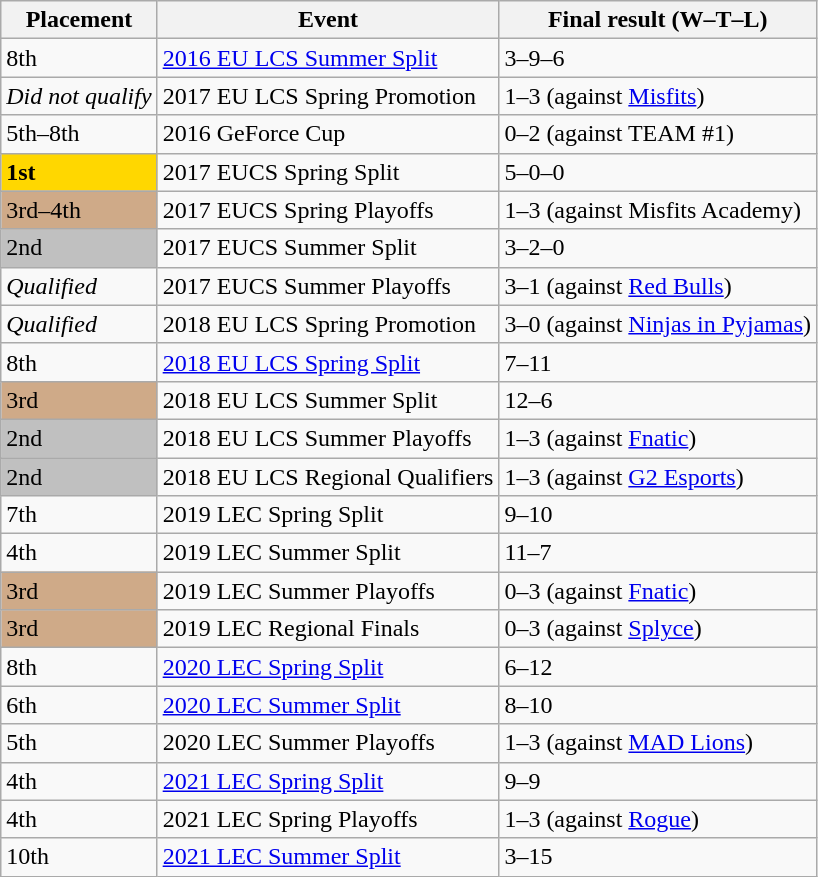<table class="wikitable sortable sortable mw-collapsible mw-collapsed">
<tr>
<th>Placement</th>
<th>Event</th>
<th>Final result (W–T–L)</th>
</tr>
<tr>
<td> 8th</td>
<td> <a href='#'>2016 EU LCS Summer Split</a></td>
<td> 3–9–6</td>
</tr>
<tr>
<td><em>Did not qualify</em></td>
<td> 2017 EU LCS Spring Promotion</td>
<td> 1–3 (against <a href='#'>Misfits</a>)</td>
</tr>
<tr>
<td> 5th–8th</td>
<td> 2016 GeForce Cup</td>
<td> 0–2 (against TEAM #1)</td>
</tr>
<tr>
<td style="background-color:Gold;"> <strong>1st</strong></td>
<td> 2017 EUCS Spring Split</td>
<td> 5–0–0</td>
</tr>
<tr>
<td style="background-color:#CFAA88;"> 3rd–4th</td>
<td> 2017 EUCS Spring Playoffs</td>
<td> 1–3 (against Misfits Academy)</td>
</tr>
<tr>
<td style="background-color:Silver;"> 2nd</td>
<td> 2017 EUCS Summer Split</td>
<td> 3–2–0</td>
</tr>
<tr>
<td> <em>Qualified</em></td>
<td> 2017 EUCS Summer Playoffs</td>
<td> 3–1 (against <a href='#'>Red Bulls</a>)</td>
</tr>
<tr>
<td> <em>Qualified</em></td>
<td> 2018 EU LCS Spring Promotion</td>
<td> 3–0 (against <a href='#'>Ninjas in Pyjamas</a>)</td>
</tr>
<tr>
<td> 8th</td>
<td> <a href='#'>2018 EU LCS Spring Split</a></td>
<td> 7–11</td>
</tr>
<tr>
<td style="background-color:#CFAA88;"> 3rd</td>
<td> 2018 EU LCS Summer Split</td>
<td> 12–6</td>
</tr>
<tr>
<td style="background-color:Silver;"> 2nd</td>
<td> 2018 EU LCS Summer Playoffs</td>
<td> 1–3 (against <a href='#'>Fnatic</a>)</td>
</tr>
<tr>
<td style="background-color:Silver;"> 2nd</td>
<td> 2018 EU LCS Regional Qualifiers</td>
<td> 1–3 (against <a href='#'>G2 Esports</a>)</td>
</tr>
<tr>
<td> 7th</td>
<td> 2019 LEC Spring Split</td>
<td> 9–10</td>
</tr>
<tr>
<td> 4th</td>
<td> 2019 LEC Summer Split</td>
<td> 11–7</td>
</tr>
<tr>
<td style="background-color:#CFAA88;"> 3rd</td>
<td> 2019 LEC Summer Playoffs</td>
<td> 0–3 (against <a href='#'>Fnatic</a>)</td>
</tr>
<tr>
<td style="background-color:#CFAA88;"> 3rd</td>
<td> 2019 LEC Regional Finals</td>
<td> 0–3 (against <a href='#'>Splyce</a>)</td>
</tr>
<tr>
<td> 8th</td>
<td> <a href='#'>2020 LEC Spring Split</a></td>
<td> 6–12</td>
</tr>
<tr>
<td> 6th</td>
<td> <a href='#'>2020 LEC Summer Split</a></td>
<td> 8–10</td>
</tr>
<tr>
<td> 5th</td>
<td> 2020 LEC Summer Playoffs</td>
<td> 1–3 (against <a href='#'>MAD Lions</a>)</td>
</tr>
<tr>
<td> 4th</td>
<td> <a href='#'>2021 LEC Spring Split</a></td>
<td> 9–9</td>
</tr>
<tr>
<td> 4th</td>
<td> 2021 LEC Spring Playoffs</td>
<td> 1–3 (against <a href='#'>Rogue</a>)</td>
</tr>
<tr>
<td>10th</td>
<td><a href='#'>2021 LEC Summer Split</a></td>
<td>3–15</td>
</tr>
</table>
